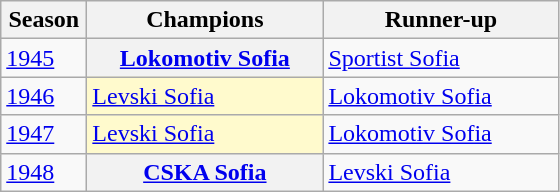<table class="sortable wikitable plainrowheaders">
<tr>
<th width=50>Season</th>
<th width=150>Champions </th>
<th width=150>Runner-up</th>
</tr>
<tr>
<td><a href='#'>1945</a></td>
<th scope="row"><a href='#'>Lokomotiv Sofia</a> </th>
<td><a href='#'>Sportist Sofia</a></td>
</tr>
<tr>
<td><a href='#'>1946</a></td>
<td bgcolor=FFFACD><a href='#'>Levski Sofia</a> </td>
<td><a href='#'>Lokomotiv Sofia</a></td>
</tr>
<tr>
<td><a href='#'>1947</a></td>
<td bgcolor=FFFACD><a href='#'>Levski Sofia</a> </td>
<td><a href='#'>Lokomotiv Sofia</a></td>
</tr>
<tr>
<td><a href='#'>1948</a></td>
<th scope="row"><a href='#'>CSKA Sofia</a> </th>
<td><a href='#'>Levski Sofia</a></td>
</tr>
</table>
